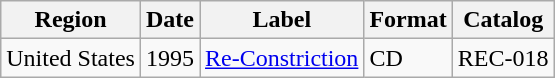<table class="wikitable">
<tr>
<th>Region</th>
<th>Date</th>
<th>Label</th>
<th>Format</th>
<th>Catalog</th>
</tr>
<tr>
<td>United States</td>
<td>1995</td>
<td><a href='#'>Re-Constriction</a></td>
<td>CD</td>
<td>REC-018</td>
</tr>
</table>
